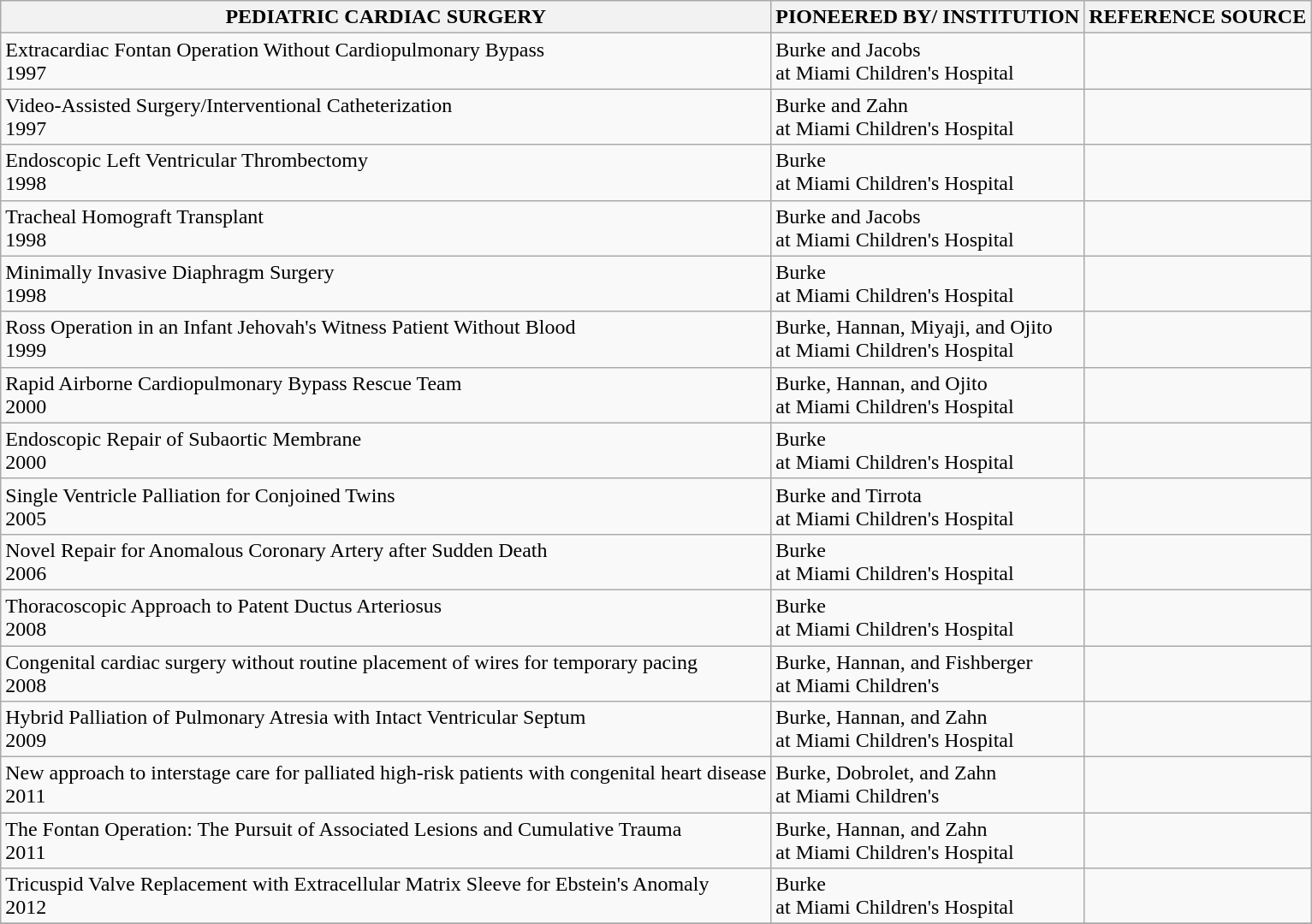<table class="wikitable">
<tr>
<th>PEDIATRIC CARDIAC SURGERY</th>
<th>PIONEERED BY/ INSTITUTION</th>
<th>REFERENCE SOURCE</th>
</tr>
<tr>
<td>Extracardiac Fontan Operation Without Cardiopulmonary Bypass<br>1997</td>
<td>Burke and Jacobs<br>at Miami Children's Hospital</td>
<td></td>
</tr>
<tr>
<td>Video-Assisted Surgery/Interventional Catheterization<br>1997</td>
<td>Burke and Zahn<br>at Miami Children's Hospital</td>
<td></td>
</tr>
<tr>
<td>Endoscopic Left Ventricular Thrombectomy<br>1998</td>
<td>Burke<br>at Miami Children's Hospital</td>
<td></td>
</tr>
<tr>
<td>Tracheal Homograft Transplant<br>1998</td>
<td>Burke and Jacobs<br>at Miami Children's Hospital</td>
<td></td>
</tr>
<tr>
<td>Minimally Invasive Diaphragm Surgery<br>1998</td>
<td>Burke<br>at Miami Children's Hospital</td>
<td></td>
</tr>
<tr>
<td>Ross Operation in an Infant Jehovah's Witness Patient Without Blood<br>1999</td>
<td>Burke, Hannan, Miyaji, and Ojito<br>at Miami Children's Hospital</td>
<td></td>
</tr>
<tr>
<td>Rapid Airborne Cardiopulmonary Bypass Rescue Team<br>2000</td>
<td>Burke, Hannan, and Ojito<br>at Miami Children's Hospital</td>
<td></td>
</tr>
<tr>
<td>Endoscopic Repair of Subaortic Membrane<br>2000</td>
<td>Burke<br>at Miami Children's Hospital</td>
<td></td>
</tr>
<tr>
<td>Single Ventricle Palliation for Conjoined Twins<br>2005</td>
<td>Burke and Tirrota<br>at Miami Children's Hospital</td>
<td></td>
</tr>
<tr>
<td>Novel Repair for Anomalous Coronary Artery after Sudden Death<br>2006</td>
<td>Burke<br>at Miami Children's Hospital</td>
<td></td>
</tr>
<tr>
<td>Thoracoscopic Approach to Patent Ductus Arteriosus<br>2008</td>
<td>Burke<br>at Miami Children's Hospital</td>
<td></td>
</tr>
<tr>
<td>Congenital cardiac surgery without routine placement of wires for temporary pacing<br>2008</td>
<td>Burke, Hannan, and Fishberger<br>at Miami Children's</td>
<td></td>
</tr>
<tr>
<td>Hybrid Palliation of Pulmonary Atresia with Intact Ventricular Septum<br>2009</td>
<td>Burke, Hannan, and Zahn<br>at Miami Children's Hospital</td>
<td></td>
</tr>
<tr>
<td>New approach to interstage care for palliated high-risk patients with congenital heart disease<br>2011</td>
<td>Burke, Dobrolet, and Zahn<br>at Miami Children's</td>
<td></td>
</tr>
<tr>
<td>The Fontan Operation: The Pursuit of Associated Lesions and Cumulative Trauma<br>2011</td>
<td>Burke, Hannan, and Zahn<br>at Miami Children's Hospital</td>
<td></td>
</tr>
<tr>
<td>Tricuspid Valve Replacement with Extracellular Matrix Sleeve for Ebstein's Anomaly<br>2012</td>
<td>Burke<br>at Miami Children's Hospital</td>
<td></td>
</tr>
<tr>
</tr>
</table>
